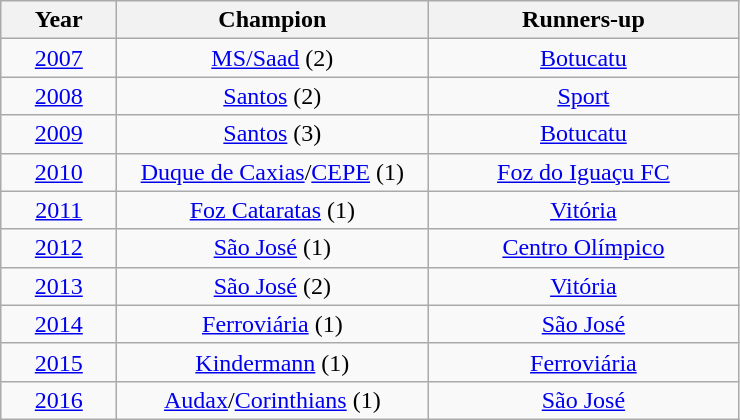<table class="wikitable sortable">
<tr>
<th width=70>Year</th>
<th width=200>Champion</th>
<th width=200>Runners-up</th>
</tr>
<tr>
<td align=center><a href='#'>2007</a></td>
<td align=center><a href='#'>MS/Saad</a> (2)<br></td>
<td align=center><a href='#'>Botucatu</a><br></td>
</tr>
<tr>
<td align=center><a href='#'>2008</a></td>
<td align=center><a href='#'>Santos</a> (2)<br></td>
<td align=center><a href='#'>Sport</a><br></td>
</tr>
<tr>
<td align=center><a href='#'>2009</a></td>
<td align=center><a href='#'>Santos</a> (3)<br></td>
<td align=center><a href='#'>Botucatu</a><br></td>
</tr>
<tr>
<td align=center><a href='#'>2010</a></td>
<td align=center><a href='#'>Duque de Caxias</a>/<a href='#'>CEPE</a> (1)<br></td>
<td align=center><a href='#'>Foz do Iguaçu FC</a><br></td>
</tr>
<tr>
<td align=center><a href='#'>2011</a></td>
<td align=center><a href='#'>Foz Cataratas</a> (1)<br></td>
<td align=center><a href='#'>Vitória</a><br></td>
</tr>
<tr>
<td align=center><a href='#'>2012</a></td>
<td align=center><a href='#'>São José</a> (1)<br></td>
<td align=center><a href='#'>Centro Olímpico</a><br></td>
</tr>
<tr>
<td align=center><a href='#'>2013</a></td>
<td align=center><a href='#'>São José</a> (2)<br></td>
<td align=center><a href='#'>Vitória</a><br></td>
</tr>
<tr>
<td align=center><a href='#'>2014</a></td>
<td align=center><a href='#'>Ferroviária</a> (1)<br></td>
<td align=center><a href='#'>São José</a><br></td>
</tr>
<tr>
<td align=center><a href='#'>2015</a></td>
<td align=center><a href='#'>Kindermann</a> (1)<br></td>
<td align=center><a href='#'>Ferroviária</a><br></td>
</tr>
<tr>
<td align=center><a href='#'>2016</a></td>
<td align=center><a href='#'>Audax</a>/<a href='#'>Corinthians</a> (1)<br></td>
<td align=center><a href='#'>São José</a><br></td>
</tr>
</table>
